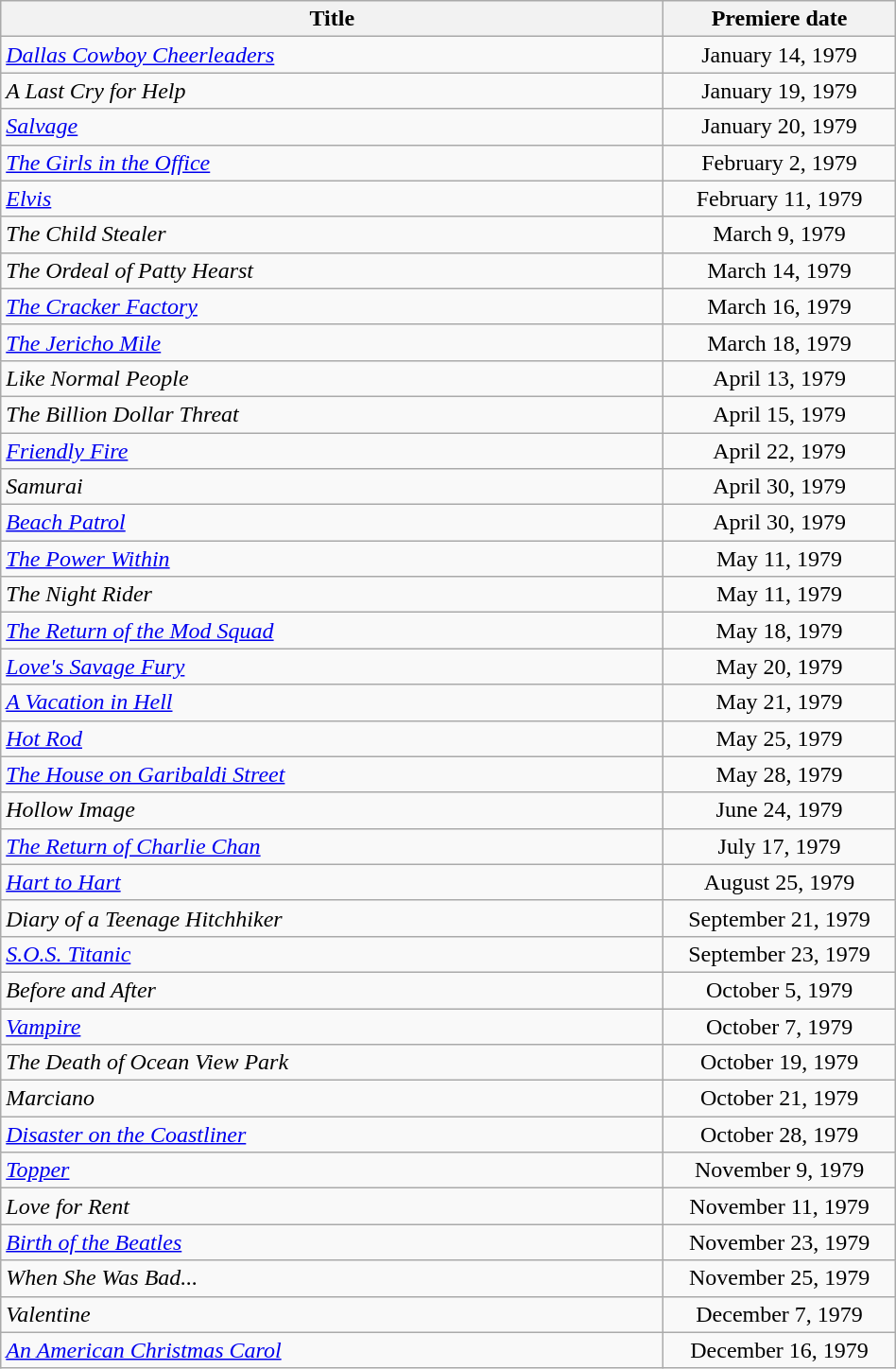<table class="wikitable plainrowheaders sortable" style="width:50%;text-align:center;">
<tr>
<th scope="col" style="width:40%;">Title</th>
<th scope="col" style="width:14%;">Premiere date</th>
</tr>
<tr>
<td scope="row" style="text-align:left;"><em><a href='#'>Dallas Cowboy Cheerleaders</a></em></td>
<td>January 14, 1979</td>
</tr>
<tr>
<td scope="row" style="text-align:left;"><em>A Last Cry for Help</em></td>
<td>January 19, 1979</td>
</tr>
<tr>
<td scope="row" style="text-align:left;"><em><a href='#'>Salvage</a></em></td>
<td>January 20, 1979</td>
</tr>
<tr>
<td scope="row" style="text-align:left;"><em><a href='#'>The Girls in the Office</a></em></td>
<td>February 2, 1979</td>
</tr>
<tr>
<td scope="row" style="text-align:left;"><em><a href='#'>Elvis</a></em></td>
<td>February 11, 1979</td>
</tr>
<tr>
<td scope="row" style="text-align:left;"><em>The Child Stealer</em></td>
<td>March 9, 1979</td>
</tr>
<tr>
<td scope="row" style="text-align:left;"><em>The Ordeal of Patty Hearst</em></td>
<td>March 14, 1979</td>
</tr>
<tr>
<td scope="row" style="text-align:left;"><em><a href='#'>The Cracker Factory</a></em></td>
<td>March 16, 1979</td>
</tr>
<tr>
<td scope="row" style="text-align:left;"><em><a href='#'>The Jericho Mile</a></em></td>
<td>March 18, 1979</td>
</tr>
<tr>
<td scope="row" style="text-align:left;"><em>Like Normal People</em></td>
<td>April 13, 1979</td>
</tr>
<tr>
<td scope="row" style="text-align:left;"><em>The Billion Dollar Threat</em></td>
<td>April 15, 1979</td>
</tr>
<tr>
<td scope="row" style="text-align:left;"><em><a href='#'>Friendly Fire</a></em></td>
<td>April 22, 1979</td>
</tr>
<tr>
<td scope="row" style="text-align:left;"><em>Samurai</em></td>
<td>April 30, 1979</td>
</tr>
<tr>
<td scope="row" style="text-align:left;"><em><a href='#'>Beach Patrol</a></em></td>
<td>April 30, 1979</td>
</tr>
<tr>
<td scope="row" style="text-align:left;"><em><a href='#'>The Power Within</a></em></td>
<td>May 11, 1979</td>
</tr>
<tr>
<td scope="row" style="text-align:left;"><em>The Night Rider</em></td>
<td>May 11, 1979</td>
</tr>
<tr>
<td scope="row" style="text-align:left;"><em><a href='#'>The Return of the Mod Squad</a></em></td>
<td>May 18, 1979</td>
</tr>
<tr>
<td scope="row" style="text-align:left;"><em><a href='#'>Love's Savage Fury</a></em></td>
<td>May 20, 1979</td>
</tr>
<tr>
<td scope="row" style="text-align:left;"><em><a href='#'>A Vacation in Hell</a></em></td>
<td>May 21, 1979</td>
</tr>
<tr>
<td scope="row" style="text-align:left;"><em><a href='#'>Hot Rod</a></em></td>
<td>May 25, 1979</td>
</tr>
<tr>
<td scope="row" style="text-align:left;"><em><a href='#'>The House on Garibaldi Street</a></em></td>
<td>May 28, 1979</td>
</tr>
<tr>
<td scope="row" style="text-align:left;"><em>Hollow Image</em></td>
<td>June 24, 1979</td>
</tr>
<tr>
<td scope="row" style="text-align:left;"><em><a href='#'>The Return of Charlie Chan</a></em></td>
<td>July 17, 1979</td>
</tr>
<tr>
<td scope="row" style="text-align:left;"><em><a href='#'>Hart to Hart</a></em></td>
<td>August 25, 1979</td>
</tr>
<tr>
<td scope="row" style="text-align:left;"><em>Diary of a Teenage Hitchhiker</em></td>
<td>September 21, 1979</td>
</tr>
<tr>
<td scope="row" style="text-align:left;"><em><a href='#'>S.O.S. Titanic</a></em></td>
<td>September 23, 1979</td>
</tr>
<tr>
<td scope="row" style="text-align:left;"><em>Before and After</em></td>
<td>October 5, 1979</td>
</tr>
<tr>
<td scope="row" style="text-align:left;"><em><a href='#'>Vampire</a></em></td>
<td>October 7, 1979</td>
</tr>
<tr>
<td scope="row" style="text-align:left;"><em>The Death of Ocean View Park</em></td>
<td>October 19, 1979</td>
</tr>
<tr>
<td scope="row" style="text-align:left;"><em>Marciano</em></td>
<td>October 21, 1979</td>
</tr>
<tr>
<td scope="row" style="text-align:left;"><em><a href='#'>Disaster on the Coastliner</a></em></td>
<td>October 28, 1979</td>
</tr>
<tr>
<td scope="row" style="text-align:left;"><em><a href='#'>Topper</a></em></td>
<td>November 9, 1979</td>
</tr>
<tr>
<td scope="row" style="text-align:left;"><em>Love for Rent</em></td>
<td>November 11, 1979</td>
</tr>
<tr>
<td scope="row" style="text-align:left;"><em><a href='#'>Birth of the Beatles</a></em></td>
<td>November 23, 1979</td>
</tr>
<tr>
<td scope="row" style="text-align:left;"><em>When She Was Bad...</em></td>
<td>November 25, 1979</td>
</tr>
<tr>
<td scope="row" style="text-align:left;"><em>Valentine</em></td>
<td>December 7, 1979</td>
</tr>
<tr>
<td scope="row" style="text-align:left;"><em><a href='#'>An American Christmas Carol</a></em></td>
<td>December 16, 1979</td>
</tr>
</table>
